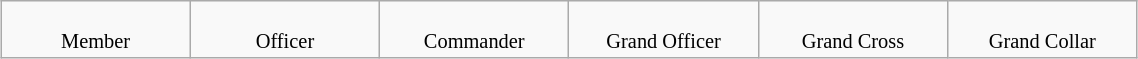<table class="wikitable" style="margin:auto; width:60%; text-align:center;">
<tr style="vertical-align:top; font-size:85%;">
<td style="width:16.66%;"><br>Member</td>
<td style="width:16.66%;"><br>Officer</td>
<td style="width:16.66%;"><br>Commander</td>
<td style="width:16.66%;"><br>Grand Officer</td>
<td style="width:16.66%;"><br>Grand Cross</td>
<td style="width:16.66%;"><br>Grand Collar</td>
</tr>
</table>
